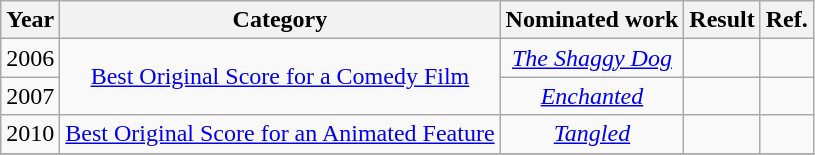<table class="wikitable plainrowheaders" style="text-align:center;">
<tr>
<th>Year</th>
<th>Category</th>
<th>Nominated work</th>
<th>Result</th>
<th>Ref.</th>
</tr>
<tr>
<td>2006</td>
<td rowspan="2"><a href='#'>Best Original Score for a Comedy Film</a></td>
<td><em><a href='#'>The Shaggy Dog</a></em></td>
<td></td>
<td></td>
</tr>
<tr>
<td>2007</td>
<td><em><a href='#'>Enchanted</a></em></td>
<td></td>
<td></td>
</tr>
<tr>
<td>2010</td>
<td><a href='#'>Best Original Score for an Animated Feature</a></td>
<td><em><a href='#'>Tangled</a></em></td>
<td></td>
<td></td>
</tr>
<tr>
</tr>
</table>
